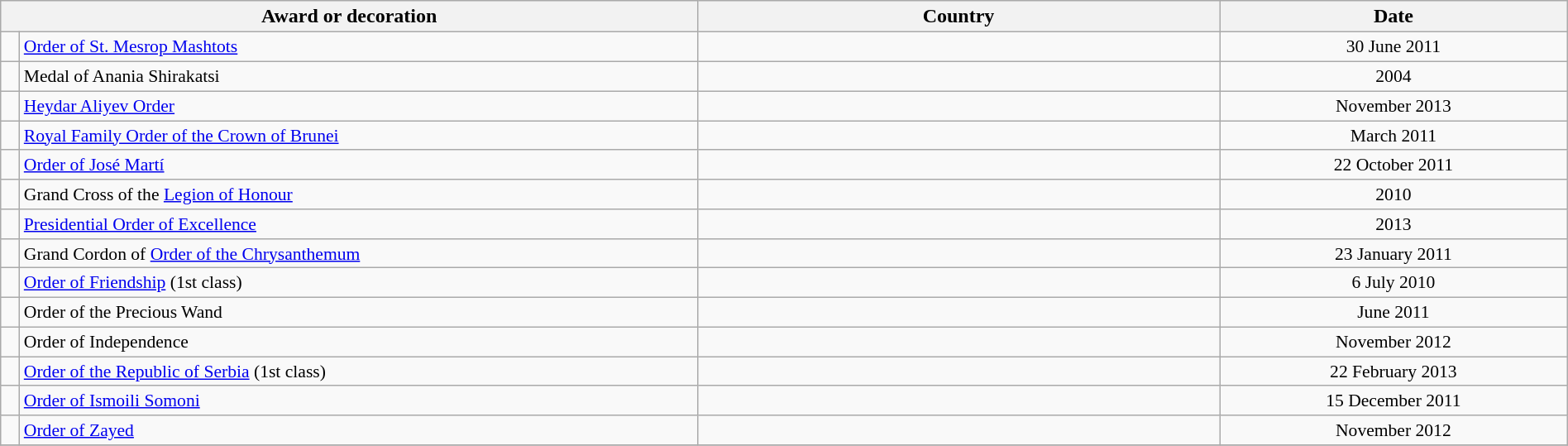<table class="wikitable sortable" width="100%">
<tr>
<th colspan="2" style="width:20%">Award or decoration</th>
<th scope="col" width="15%">Country</th>
<th scope="col" width="10%">Date</th>
</tr>
<tr>
<td></td>
<td style="font-size:90%;"><a href='#'>Order of St. Mesrop Mashtots</a></td>
<td style="font-size:90%;"></td>
<td style="text-align:center; font-size:90%;">30 June 2011</td>
</tr>
<tr>
<td></td>
<td style="font-size:90%;">Medal of Anania Shirakatsi</td>
<td style="font-size:90%;"></td>
<td style="text-align:center; font-size:90%;">2004</td>
</tr>
<tr>
<td></td>
<td style="font-size:90%;"><a href='#'>Heydar Aliyev Order</a></td>
<td style="font-size:90%;"></td>
<td style="text-align:center; font-size:90%;">November 2013</td>
</tr>
<tr>
<td></td>
<td style="font-size:90%;"><a href='#'>Royal Family Order of the Crown of Brunei</a></td>
<td style="font-size:90%;"></td>
<td style="text-align:center; font-size:90%;">March 2011</td>
</tr>
<tr>
<td></td>
<td style="font-size:90%;"><a href='#'>Order of José Martí</a></td>
<td style="font-size:90%;"></td>
<td style="text-align:center; font-size:90%;">22 October 2011</td>
</tr>
<tr>
<td></td>
<td style="font-size:90%;">Grand Cross of the <a href='#'>Legion of Honour</a></td>
<td style="font-size:90%;"></td>
<td style="text-align:center; font-size:90%;">2010</td>
</tr>
<tr>
<td></td>
<td style="font-size:90%;"><a href='#'>Presidential Order of Excellence</a></td>
<td style="font-size:90%;"></td>
<td style="text-align:center; font-size:90%;">2013</td>
</tr>
<tr>
<td></td>
<td style="font-size:90%;">Grand Cordon of <a href='#'>Order of the Chrysanthemum</a></td>
<td style="font-size:90%;"></td>
<td style="text-align:center; font-size:90%;">23 January 2011</td>
</tr>
<tr>
<td></td>
<td style="font-size:90%;"><a href='#'>Order of Friendship</a> (1st class)</td>
<td style="font-size:90%;"></td>
<td style="text-align:center; font-size:90%;">6 July 2010</td>
</tr>
<tr>
<td></td>
<td style="font-size:90%;">Order of the Precious Wand</td>
<td style="font-size:90%;"></td>
<td style="text-align:center; font-size:90%;">June 2011</td>
</tr>
<tr>
<td></td>
<td style="font-size:90%;">Order of Independence</td>
<td style="font-size:90%;"></td>
<td style="text-align:center; font-size:90%;">November 2012</td>
</tr>
<tr>
<td></td>
<td style="font-size:90%;"><a href='#'>Order of the Republic of Serbia</a> (1st class)</td>
<td style="font-size:90%;"></td>
<td style="text-align:center; font-size:90%;">22 February 2013</td>
</tr>
<tr>
<td></td>
<td style="font-size:90%;"><a href='#'>Order of Ismoili Somoni</a></td>
<td style="font-size:90%;"></td>
<td style="text-align:center; font-size:90%;">15 December 2011</td>
</tr>
<tr>
<td></td>
<td style="font-size:90%;"><a href='#'>Order of Zayed</a></td>
<td style="font-size:90%;"></td>
<td style="text-align:center; font-size:90%;">November 2012</td>
</tr>
<tr>
</tr>
</table>
